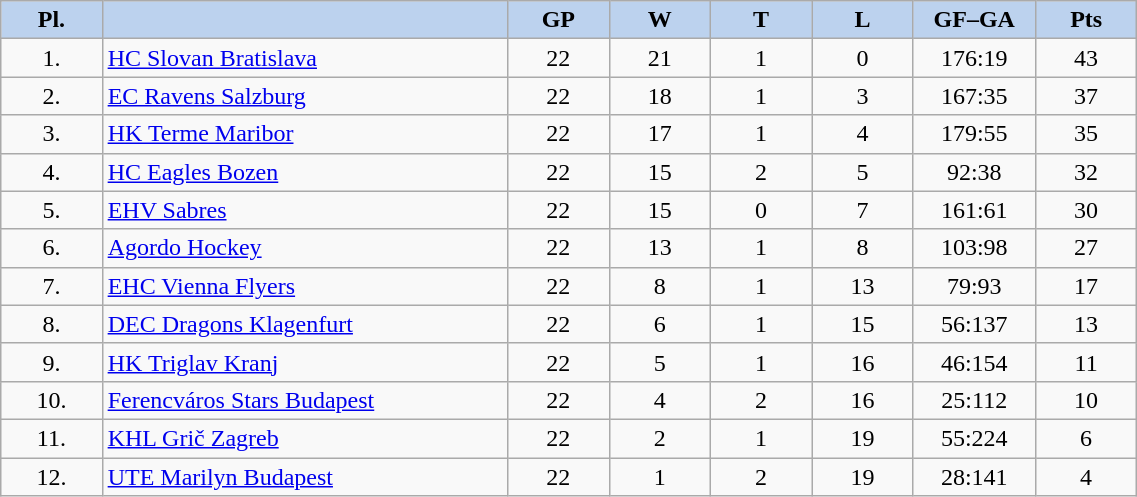<table class="wikitable" width="60%">
<tr style="font-weight:bold; background-color:#BCD2EE;" align="center" |>
<td width="5%">Pl.</td>
<td width="20%"></td>
<td width="5%">GP</td>
<td width="5%">W</td>
<td width="5%">T</td>
<td width="5%">L</td>
<td width="5%">GF–GA</td>
<td width="5%">Pts</td>
</tr>
<tr align="center">
<td>1.</td>
<td align="left"> <a href='#'>HC Slovan Bratislava</a></td>
<td>22</td>
<td>21</td>
<td>1</td>
<td>0</td>
<td>176:19</td>
<td>43</td>
</tr>
<tr align="center">
<td>2.</td>
<td align="left"> <a href='#'>EC Ravens Salzburg</a></td>
<td>22</td>
<td>18</td>
<td>1</td>
<td>3</td>
<td>167:35</td>
<td>37</td>
</tr>
<tr align="center">
<td>3.</td>
<td align="left"> <a href='#'>HK Terme Maribor</a></td>
<td>22</td>
<td>17</td>
<td>1</td>
<td>4</td>
<td>179:55</td>
<td>35</td>
</tr>
<tr align="center">
<td>4.</td>
<td align="left"> <a href='#'>HC Eagles Bozen</a></td>
<td>22</td>
<td>15</td>
<td>2</td>
<td>5</td>
<td>92:38</td>
<td>32</td>
</tr>
<tr align="center">
<td>5.</td>
<td align="left"> <a href='#'>EHV Sabres</a></td>
<td>22</td>
<td>15</td>
<td>0</td>
<td>7</td>
<td>161:61</td>
<td>30</td>
</tr>
<tr align="center">
<td>6.</td>
<td align="left"> <a href='#'>Agordo Hockey</a></td>
<td>22</td>
<td>13</td>
<td>1</td>
<td>8</td>
<td>103:98</td>
<td>27</td>
</tr>
<tr align="center">
<td>7.</td>
<td align="left"> <a href='#'>EHC Vienna Flyers</a></td>
<td>22</td>
<td>8</td>
<td>1</td>
<td>13</td>
<td>79:93</td>
<td>17</td>
</tr>
<tr align="center">
<td>8.</td>
<td align="left"> <a href='#'>DEC Dragons Klagenfurt</a></td>
<td>22</td>
<td>6</td>
<td>1</td>
<td>15</td>
<td>56:137</td>
<td>13</td>
</tr>
<tr align="center">
<td>9.</td>
<td align="left"> <a href='#'>HK Triglav Kranj</a></td>
<td>22</td>
<td>5</td>
<td>1</td>
<td>16</td>
<td>46:154</td>
<td>11</td>
</tr>
<tr align="center">
<td>10.</td>
<td align="left"> <a href='#'>Ferencváros Stars Budapest</a></td>
<td>22</td>
<td>4</td>
<td>2</td>
<td>16</td>
<td>25:112</td>
<td>10</td>
</tr>
<tr align="center">
<td>11.</td>
<td align="left"> <a href='#'>KHL Grič Zagreb</a></td>
<td>22</td>
<td>2</td>
<td>1</td>
<td>19</td>
<td>55:224</td>
<td>6</td>
</tr>
<tr align="center">
<td>12.</td>
<td align="left"> <a href='#'>UTE Marilyn Budapest</a></td>
<td>22</td>
<td>1</td>
<td>2</td>
<td>19</td>
<td>28:141</td>
<td>4</td>
</tr>
</table>
